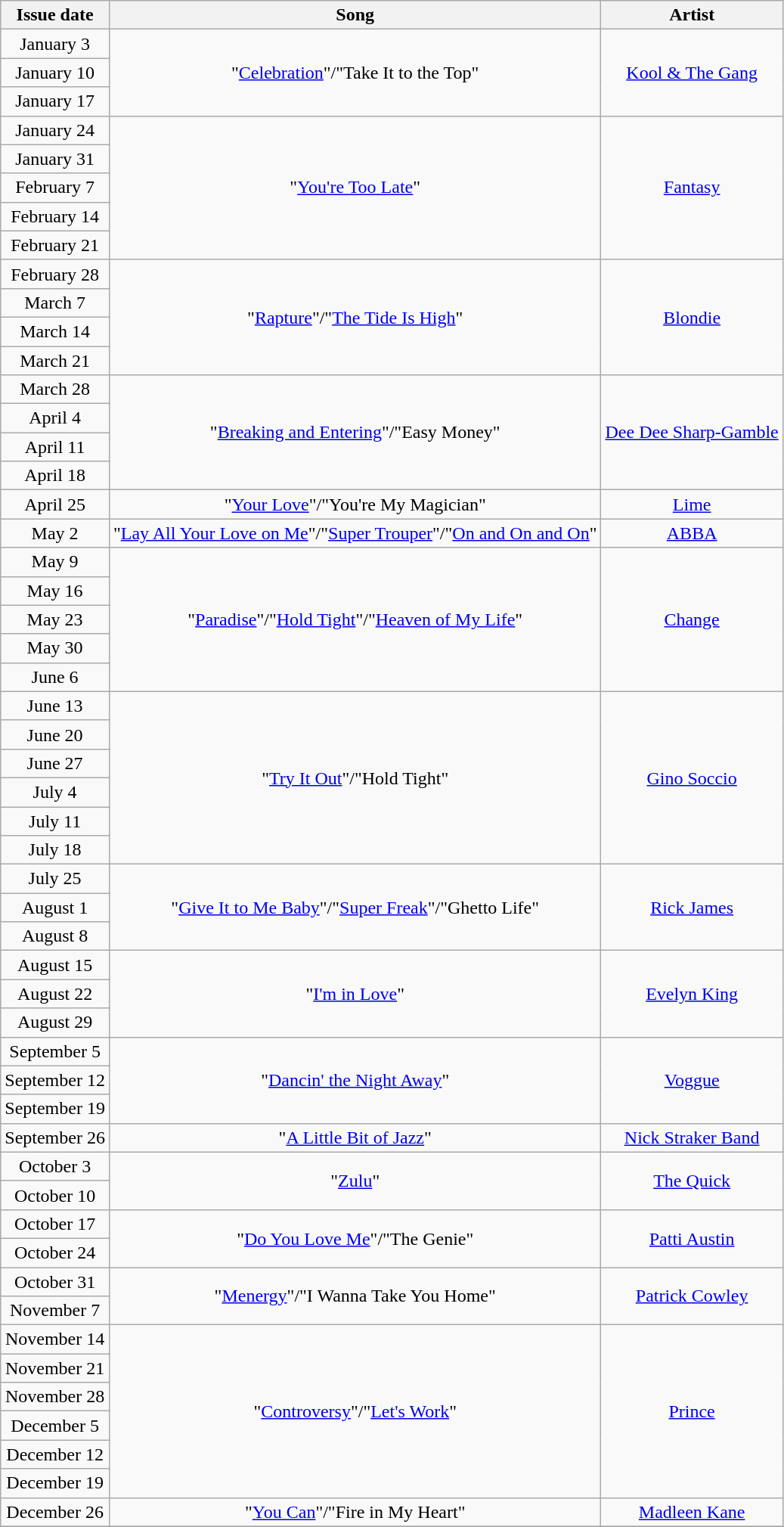<table class="wikitable" style="text-align: center;">
<tr>
<th>Issue date</th>
<th>Song</th>
<th>Artist</th>
</tr>
<tr>
<td>January 3</td>
<td rowspan="3">"<a href='#'>Celebration</a>"/"Take It to the Top"</td>
<td rowspan="3"><a href='#'>Kool & The Gang</a></td>
</tr>
<tr>
<td>January 10</td>
</tr>
<tr>
<td>January 17</td>
</tr>
<tr>
<td>January 24</td>
<td rowspan="5">"<a href='#'>You're Too Late</a>"</td>
<td rowspan="5"><a href='#'>Fantasy</a></td>
</tr>
<tr>
<td>January 31</td>
</tr>
<tr>
<td>February 7</td>
</tr>
<tr>
<td>February 14</td>
</tr>
<tr>
<td>February 21</td>
</tr>
<tr>
<td>February 28</td>
<td rowspan="4">"<a href='#'>Rapture</a>"/"<a href='#'>The Tide Is High</a>"</td>
<td rowspan="4"><a href='#'>Blondie</a></td>
</tr>
<tr>
<td>March 7</td>
</tr>
<tr>
<td>March 14</td>
</tr>
<tr>
<td>March 21</td>
</tr>
<tr>
<td>March 28</td>
<td rowspan="4">"<a href='#'>Breaking and Entering</a>"/"Easy Money"</td>
<td rowspan="4"><a href='#'>Dee Dee Sharp-Gamble</a></td>
</tr>
<tr>
<td>April 4</td>
</tr>
<tr>
<td>April 11</td>
</tr>
<tr>
<td>April 18</td>
</tr>
<tr>
<td>April 25</td>
<td>"<a href='#'>Your Love</a>"/"You're My Magician"</td>
<td><a href='#'>Lime</a></td>
</tr>
<tr>
<td>May 2</td>
<td>"<a href='#'>Lay All Your Love on Me</a>"/"<a href='#'>Super Trouper</a>"/"<a href='#'>On and On and On</a>"</td>
<td><a href='#'>ABBA</a></td>
</tr>
<tr>
<td>May 9</td>
<td rowspan="5">"<a href='#'>Paradise</a>"/"<a href='#'>Hold Tight</a>"/"<a href='#'>Heaven of My Life</a>"</td>
<td rowspan="5"><a href='#'>Change</a></td>
</tr>
<tr>
<td>May 16</td>
</tr>
<tr>
<td>May 23</td>
</tr>
<tr>
<td>May 30</td>
</tr>
<tr>
<td>June 6</td>
</tr>
<tr>
<td>June 13</td>
<td rowspan="6">"<a href='#'>Try It Out</a>"/"Hold Tight"</td>
<td rowspan="6"><a href='#'>Gino Soccio</a></td>
</tr>
<tr>
<td>June 20</td>
</tr>
<tr>
<td>June 27</td>
</tr>
<tr>
<td>July 4</td>
</tr>
<tr>
<td>July 11</td>
</tr>
<tr>
<td>July 18</td>
</tr>
<tr>
<td>July 25</td>
<td rowspan="3">"<a href='#'>Give It to Me Baby</a>"/"<a href='#'>Super Freak</a>"/"Ghetto Life"</td>
<td rowspan="3"><a href='#'>Rick James</a></td>
</tr>
<tr>
<td>August 1</td>
</tr>
<tr>
<td>August 8</td>
</tr>
<tr>
<td>August 15</td>
<td rowspan="3">"<a href='#'>I'm in Love</a>"</td>
<td rowspan="3"><a href='#'>Evelyn King</a></td>
</tr>
<tr>
<td>August 22</td>
</tr>
<tr>
<td>August 29</td>
</tr>
<tr>
<td>September 5</td>
<td rowspan="3">"<a href='#'>Dancin' the Night Away</a>"</td>
<td rowspan="3"><a href='#'>Voggue</a></td>
</tr>
<tr>
<td>September 12</td>
</tr>
<tr>
<td>September 19</td>
</tr>
<tr>
<td>September 26</td>
<td>"<a href='#'>A Little Bit of Jazz</a>"</td>
<td><a href='#'>Nick Straker Band</a></td>
</tr>
<tr>
<td>October 3</td>
<td rowspan="2">"<a href='#'>Zulu</a>"</td>
<td rowspan="2"><a href='#'>The Quick</a></td>
</tr>
<tr>
<td>October 10</td>
</tr>
<tr>
<td>October 17</td>
<td rowspan="2">"<a href='#'>Do You Love Me</a>"/"The Genie"</td>
<td rowspan="2"><a href='#'>Patti Austin</a></td>
</tr>
<tr>
<td>October 24</td>
</tr>
<tr>
<td>October 31</td>
<td rowspan="2">"<a href='#'>Menergy</a>"/"I Wanna Take You Home"</td>
<td rowspan="2"><a href='#'>Patrick Cowley</a></td>
</tr>
<tr>
<td>November 7</td>
</tr>
<tr>
<td>November 14</td>
<td rowspan="6">"<a href='#'>Controversy</a>"/"<a href='#'>Let's Work</a>"</td>
<td rowspan="6"><a href='#'>Prince</a></td>
</tr>
<tr>
<td>November 21</td>
</tr>
<tr>
<td>November 28</td>
</tr>
<tr>
<td>December 5</td>
</tr>
<tr>
<td>December 12</td>
</tr>
<tr>
<td>December 19</td>
</tr>
<tr>
<td>December 26</td>
<td>"<a href='#'>You Can</a>"/"Fire in My Heart"</td>
<td><a href='#'>Madleen Kane</a></td>
</tr>
<tr>
</tr>
</table>
